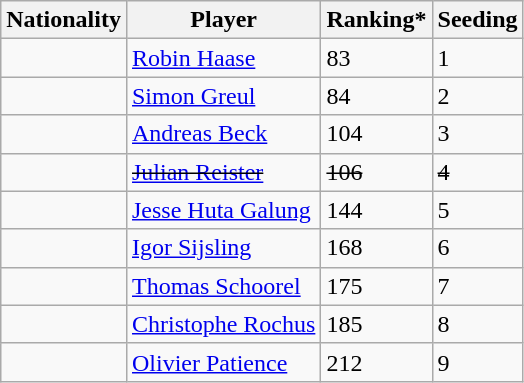<table class="wikitable" border="1">
<tr>
<th>Nationality</th>
<th>Player</th>
<th>Ranking*</th>
<th>Seeding</th>
</tr>
<tr>
<td></td>
<td><a href='#'>Robin Haase</a></td>
<td>83</td>
<td>1</td>
</tr>
<tr>
<td></td>
<td><a href='#'>Simon Greul</a></td>
<td>84</td>
<td>2</td>
</tr>
<tr>
<td></td>
<td><a href='#'>Andreas Beck</a></td>
<td>104</td>
<td>3</td>
</tr>
<tr>
<td></td>
<td><s><a href='#'>Julian Reister</a></s></td>
<td><s>106</s></td>
<td><s>4</s></td>
</tr>
<tr>
<td></td>
<td><a href='#'>Jesse Huta Galung</a></td>
<td>144</td>
<td>5</td>
</tr>
<tr>
<td></td>
<td><a href='#'>Igor Sijsling</a></td>
<td>168</td>
<td>6</td>
</tr>
<tr>
<td></td>
<td><a href='#'>Thomas Schoorel</a></td>
<td>175</td>
<td>7</td>
</tr>
<tr>
<td></td>
<td><a href='#'>Christophe Rochus</a></td>
<td>185</td>
<td>8</td>
</tr>
<tr>
<td></td>
<td><a href='#'>Olivier Patience</a></td>
<td>212</td>
<td>9</td>
</tr>
</table>
